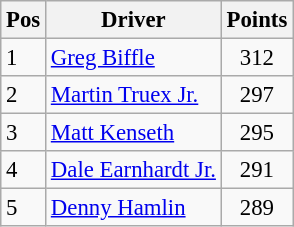<table class="sortable wikitable " style="font-size: 95%;">
<tr>
<th>Pos</th>
<th>Driver</th>
<th>Points</th>
</tr>
<tr>
<td>1</td>
<td><a href='#'>Greg Biffle</a></td>
<td style="text-align:center;">312</td>
</tr>
<tr>
<td>2</td>
<td><a href='#'>Martin Truex Jr.</a></td>
<td style="text-align:center;">297</td>
</tr>
<tr>
<td>3</td>
<td><a href='#'>Matt Kenseth</a></td>
<td style="text-align:center;">295</td>
</tr>
<tr>
<td>4</td>
<td><a href='#'>Dale Earnhardt Jr.</a></td>
<td style="text-align:center;">291</td>
</tr>
<tr>
<td>5</td>
<td><a href='#'>Denny Hamlin</a></td>
<td style="text-align:center;">289</td>
</tr>
</table>
